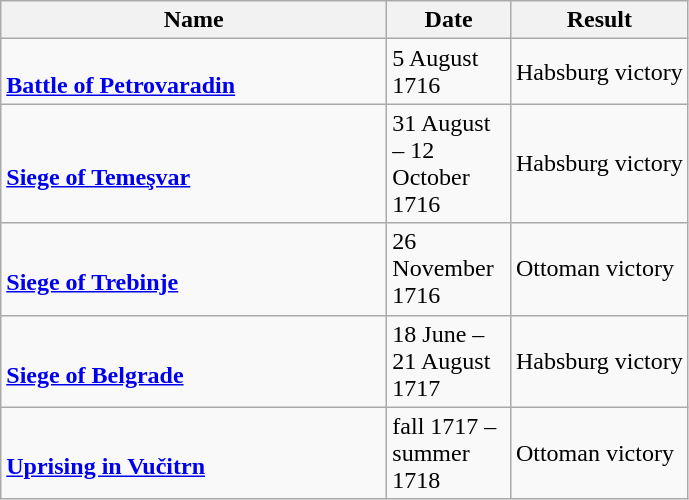<table class="wikitable">
<tr>
<th width=250>Name</th>
<th width=75>Date</th>
<th>Result</th>
</tr>
<tr>
<td><br><strong><a href='#'>Battle of Petrovaradin</a></strong></td>
<td>5 August 1716</td>
<td>Habsburg victory</td>
</tr>
<tr>
<td><br><strong><a href='#'>Siege of Temeşvar</a></strong></td>
<td>31 August – 12 October 1716</td>
<td>Habsburg victory</td>
</tr>
<tr>
<td><br><strong><a href='#'>Siege of Trebinje</a></strong></td>
<td>26 November 1716</td>
<td>Ottoman victory</td>
</tr>
<tr>
<td><br><strong><a href='#'>Siege of Belgrade</a></strong></td>
<td>18 June – 21 August 1717</td>
<td>Habsburg victory</td>
</tr>
<tr>
<td><br><strong><a href='#'>Uprising in Vučitrn</a></strong></td>
<td>fall 1717 – summer 1718</td>
<td>Ottoman victory</td>
</tr>
</table>
